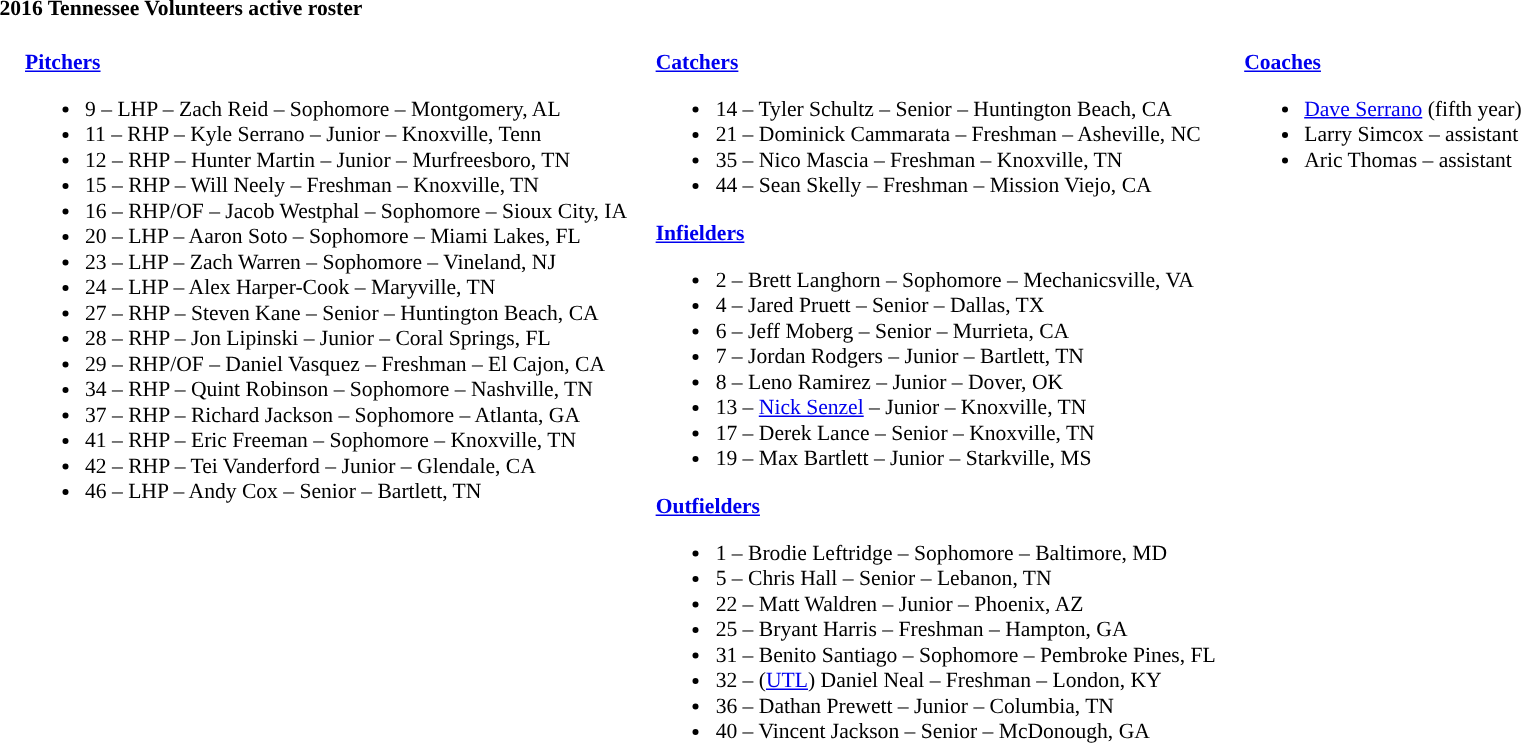<table class="toccolours" style="border-collapse:collapse; font-size:90%;">
<tr>
<td colspan="7"><strong>2016 Tennessee Volunteers active roster</strong></td>
</tr>
<tr>
</tr>
<tr>
<td width="15"> </td>
<td valign="top"><br><strong><a href='#'>Pitchers</a></strong><ul><li>9 – LHP – Zach Reid – Sophomore – Montgomery, AL</li><li>11 – RHP – Kyle Serrano – Junior – Knoxville, Tenn</li><li>12	– RHP – Hunter Martin – Junior – Murfreesboro, TN</li><li>15 – RHP – Will Neely – Freshman – Knoxville, TN</li><li>16 – RHP/OF – Jacob Westphal – Sophomore – Sioux City, IA</li><li>20 – LHP – Aaron Soto – Sophomore – Miami Lakes, FL</li><li>23 – LHP – Zach Warren – Sophomore – Vineland, NJ</li><li>24 – LHP – Alex Harper-Cook – Maryville, TN</li><li>27 – RHP – Steven Kane – Senior – Huntington Beach, CA</li><li>28 – RHP – Jon Lipinski – Junior – Coral Springs, FL</li><li>29 – RHP/OF – Daniel Vasquez – Freshman – El Cajon, CA</li><li>34 – RHP – Quint Robinson – Sophomore – Nashville, TN</li><li>37 – RHP – Richard Jackson – Sophomore – Atlanta, GA</li><li>41 – RHP – Eric Freeman –   Sophomore – Knoxville, TN</li><li>42 – RHP – Tei Vanderford –   Junior – Glendale, CA</li><li>46 – LHP – Andy Cox – Senior – Bartlett, TN</li></ul></td>
<td width="15"> </td>
<td valign="top"><br><strong><a href='#'>Catchers</a></strong><ul><li>14 – Tyler Schultz –   Senior – Huntington Beach, CA</li><li>21 – Dominick Cammarata –   Freshman – Asheville, NC</li><li>35 – Nico Mascia – Freshman – Knoxville, TN</li><li>44 – Sean Skelly – Freshman – Mission Viejo, CA</li></ul><strong><a href='#'>Infielders</a></strong><ul><li>2 – Brett Langhorn – Sophomore – Mechanicsville, VA</li><li>4 – Jared Pruett – Senior – Dallas, TX</li><li>6 – Jeff Moberg – Senior – Murrieta, CA</li><li>7 – Jordan Rodgers – Junior – Bartlett, TN</li><li>8 – Leno Ramirez – Junior – Dover, OK</li><li>13 – <a href='#'>Nick Senzel</a> – Junior – Knoxville, TN</li><li>17 – Derek Lance – Senior – Knoxville, TN</li><li>19 – Max Bartlett – Junior – Starkville, MS</li></ul><strong><a href='#'>Outfielders</a></strong><ul><li>1 – Brodie Leftridge – Sophomore – Baltimore, MD</li><li>5 – Chris Hall – Senior – Lebanon, TN</li><li>22 – Matt Waldren – Junior – Phoenix, AZ</li><li>25 – Bryant Harris – Freshman – Hampton, GA</li><li>31 – Benito Santiago – Sophomore – Pembroke Pines, FL</li><li>32 – (<a href='#'>UTL</a>) Daniel Neal – Freshman – London, KY</li><li>36 – Dathan Prewett – Junior – Columbia, TN</li><li>40 – Vincent Jackson – Senior – McDonough, GA</li></ul></td>
<td width="15"> </td>
<td valign="top"><br><strong><a href='#'>Coaches</a></strong><ul><li><a href='#'>Dave Serrano</a> (fifth year)</li><li>Larry Simcox – assistant</li><li>Aric Thomas – assistant</li></ul></td>
</tr>
</table>
